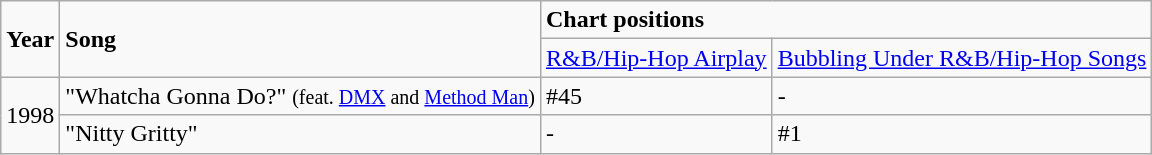<table class="wikitable">
<tr>
<td rowspan="2"><strong>Year</strong></td>
<td rowspan="2"><strong>Song</strong></td>
<td colspan="2"><strong>Chart positions</strong></td>
</tr>
<tr>
<td><a href='#'>R&B/Hip-Hop Airplay</a></td>
<td><a href='#'>Bubbling Under R&B/Hip-Hop Songs</a></td>
</tr>
<tr>
<td rowspan="2">1998</td>
<td>"Whatcha Gonna Do?" <small>(feat. <a href='#'>DMX</a> and <a href='#'>Method Man</a>)</small></td>
<td>#45</td>
<td>-</td>
</tr>
<tr>
<td>"Nitty Gritty"</td>
<td>-</td>
<td>#1</td>
</tr>
</table>
